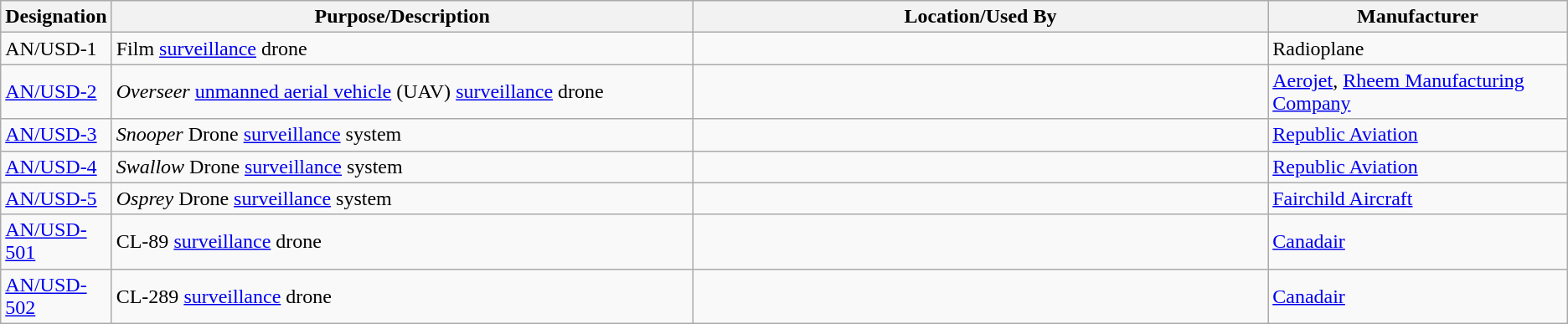<table class="wikitable sortable">
<tr>
<th scope="col">Designation</th>
<th scope="col" style="width: 500px;">Purpose/Description</th>
<th scope="col" style="width: 500px;">Location/Used By</th>
<th scope="col" style="width: 250px;">Manufacturer</th>
</tr>
<tr>
<td>AN/USD-1</td>
<td>Film <a href='#'>surveillance</a> drone</td>
<td></td>
<td>Radioplane</td>
</tr>
<tr>
<td><a href='#'>AN/USD-2</a></td>
<td><em>Overseer</em> <a href='#'>unmanned aerial vehicle</a> (UAV) <a href='#'>surveillance</a> drone</td>
<td></td>
<td><a href='#'>Aerojet</a>, <a href='#'>Rheem Manufacturing Company</a></td>
</tr>
<tr>
<td><a href='#'>AN/USD-3</a></td>
<td><em>Snooper</em> Drone <a href='#'>surveillance</a> system</td>
<td></td>
<td><a href='#'>Republic Aviation</a></td>
</tr>
<tr>
<td><a href='#'>AN/USD-4</a></td>
<td><em>Swallow</em> Drone <a href='#'>surveillance</a> system</td>
<td></td>
<td><a href='#'>Republic Aviation</a></td>
</tr>
<tr>
<td><a href='#'>AN/USD-5</a></td>
<td><em>Osprey</em> Drone <a href='#'>surveillance</a> system</td>
<td></td>
<td><a href='#'>Fairchild Aircraft</a></td>
</tr>
<tr>
<td><a href='#'>AN/USD-501</a></td>
<td>CL-89 <a href='#'>surveillance</a> drone</td>
<td></td>
<td><a href='#'>Canadair</a></td>
</tr>
<tr>
<td><a href='#'>AN/USD-502</a></td>
<td>CL-289 <a href='#'>surveillance</a> drone</td>
<td></td>
<td><a href='#'>Canadair</a></td>
</tr>
</table>
